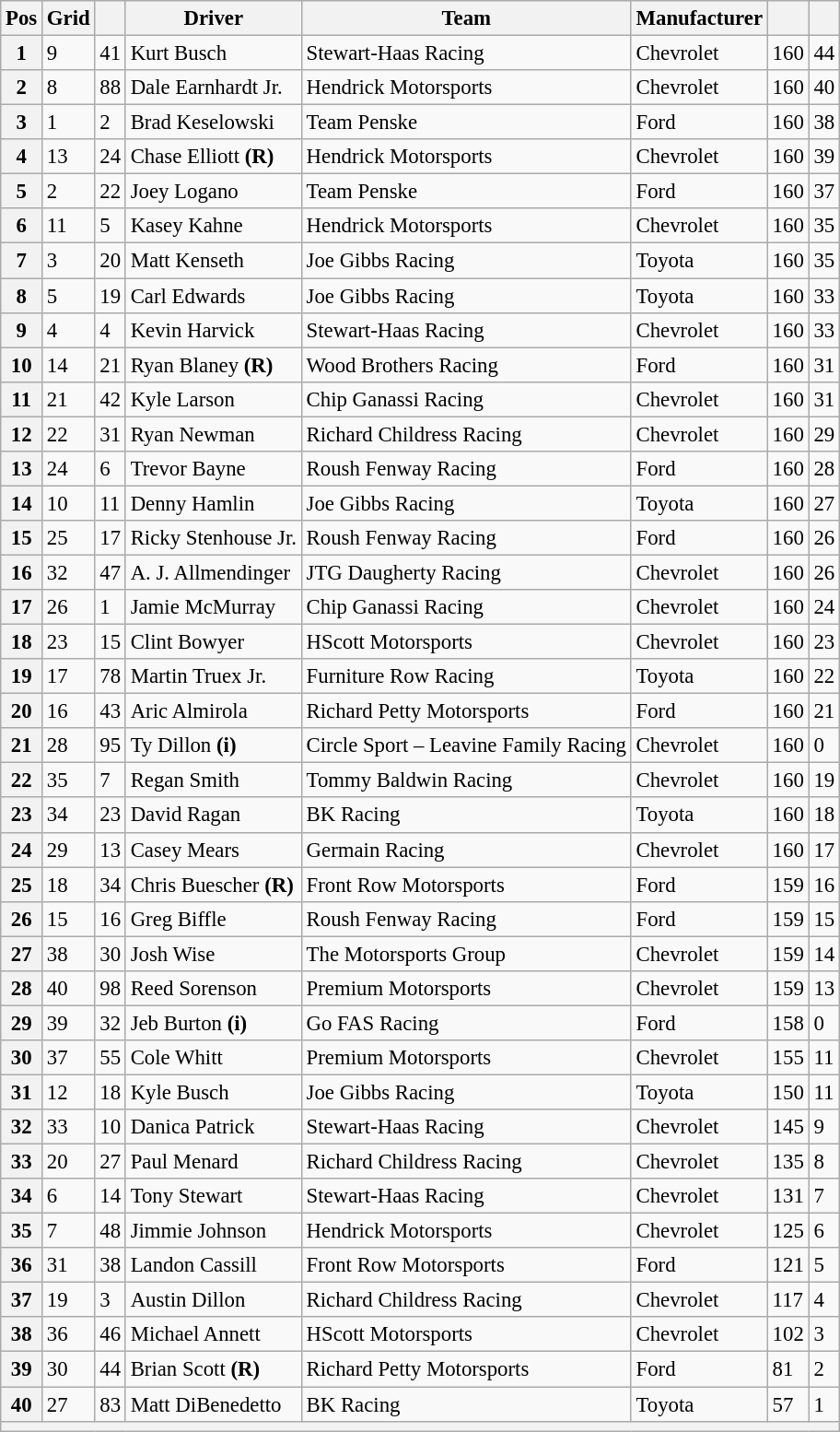<table class="wikitable" style="font-size:95%">
<tr>
<th>Pos</th>
<th>Grid</th>
<th></th>
<th>Driver</th>
<th>Team</th>
<th>Manufacturer</th>
<th></th>
<th></th>
</tr>
<tr>
<th>1</th>
<td>9</td>
<td>41</td>
<td>Kurt Busch</td>
<td>Stewart-Haas Racing</td>
<td>Chevrolet</td>
<td>160</td>
<td>44</td>
</tr>
<tr>
<th>2</th>
<td>8</td>
<td>88</td>
<td>Dale Earnhardt Jr.</td>
<td>Hendrick Motorsports</td>
<td>Chevrolet</td>
<td>160</td>
<td>40</td>
</tr>
<tr>
<th>3</th>
<td>1</td>
<td>2</td>
<td>Brad Keselowski</td>
<td>Team Penske</td>
<td>Ford</td>
<td>160</td>
<td>38</td>
</tr>
<tr>
<th>4</th>
<td>13</td>
<td>24</td>
<td>Chase Elliott <strong>(R)</strong></td>
<td>Hendrick Motorsports</td>
<td>Chevrolet</td>
<td>160</td>
<td>39</td>
</tr>
<tr>
<th>5</th>
<td>2</td>
<td>22</td>
<td>Joey Logano</td>
<td>Team Penske</td>
<td>Ford</td>
<td>160</td>
<td>37</td>
</tr>
<tr>
<th>6</th>
<td>11</td>
<td>5</td>
<td>Kasey Kahne</td>
<td>Hendrick Motorsports</td>
<td>Chevrolet</td>
<td>160</td>
<td>35</td>
</tr>
<tr>
<th>7</th>
<td>3</td>
<td>20</td>
<td>Matt Kenseth</td>
<td>Joe Gibbs Racing</td>
<td>Toyota</td>
<td>160</td>
<td>35</td>
</tr>
<tr>
<th>8</th>
<td>5</td>
<td>19</td>
<td>Carl Edwards</td>
<td>Joe Gibbs Racing</td>
<td>Toyota</td>
<td>160</td>
<td>33</td>
</tr>
<tr>
<th>9</th>
<td>4</td>
<td>4</td>
<td>Kevin Harvick</td>
<td>Stewart-Haas Racing</td>
<td>Chevrolet</td>
<td>160</td>
<td>33</td>
</tr>
<tr>
<th>10</th>
<td>14</td>
<td>21</td>
<td>Ryan Blaney <strong>(R)</strong></td>
<td>Wood Brothers Racing</td>
<td>Ford</td>
<td>160</td>
<td>31</td>
</tr>
<tr>
<th>11</th>
<td>21</td>
<td>42</td>
<td>Kyle Larson</td>
<td>Chip Ganassi Racing</td>
<td>Chevrolet</td>
<td>160</td>
<td>31</td>
</tr>
<tr>
<th>12</th>
<td>22</td>
<td>31</td>
<td>Ryan Newman</td>
<td>Richard Childress Racing</td>
<td>Chevrolet</td>
<td>160</td>
<td>29</td>
</tr>
<tr>
<th>13</th>
<td>24</td>
<td>6</td>
<td>Trevor Bayne</td>
<td>Roush Fenway Racing</td>
<td>Ford</td>
<td>160</td>
<td>28</td>
</tr>
<tr>
<th>14</th>
<td>10</td>
<td>11</td>
<td>Denny Hamlin</td>
<td>Joe Gibbs Racing</td>
<td>Toyota</td>
<td>160</td>
<td>27</td>
</tr>
<tr>
<th>15</th>
<td>25</td>
<td>17</td>
<td>Ricky Stenhouse Jr.</td>
<td>Roush Fenway Racing</td>
<td>Ford</td>
<td>160</td>
<td>26</td>
</tr>
<tr>
<th>16</th>
<td>32</td>
<td>47</td>
<td>A. J. Allmendinger</td>
<td>JTG Daugherty Racing</td>
<td>Chevrolet</td>
<td>160</td>
<td>26</td>
</tr>
<tr>
<th>17</th>
<td>26</td>
<td>1</td>
<td>Jamie McMurray</td>
<td>Chip Ganassi Racing</td>
<td>Chevrolet</td>
<td>160</td>
<td>24</td>
</tr>
<tr>
<th>18</th>
<td>23</td>
<td>15</td>
<td>Clint Bowyer</td>
<td>HScott Motorsports</td>
<td>Chevrolet</td>
<td>160</td>
<td>23</td>
</tr>
<tr>
<th>19</th>
<td>17</td>
<td>78</td>
<td>Martin Truex Jr.</td>
<td>Furniture Row Racing</td>
<td>Toyota</td>
<td>160</td>
<td>22</td>
</tr>
<tr>
<th>20</th>
<td>16</td>
<td>43</td>
<td>Aric Almirola</td>
<td>Richard Petty Motorsports</td>
<td>Ford</td>
<td>160</td>
<td>21</td>
</tr>
<tr>
<th>21</th>
<td>28</td>
<td>95</td>
<td>Ty Dillon <strong>(i)</strong></td>
<td>Circle Sport – Leavine Family Racing</td>
<td>Chevrolet</td>
<td>160</td>
<td>0</td>
</tr>
<tr>
<th>22</th>
<td>35</td>
<td>7</td>
<td>Regan Smith</td>
<td>Tommy Baldwin Racing</td>
<td>Chevrolet</td>
<td>160</td>
<td>19</td>
</tr>
<tr>
<th>23</th>
<td>34</td>
<td>23</td>
<td>David Ragan</td>
<td>BK Racing</td>
<td>Toyota</td>
<td>160</td>
<td>18</td>
</tr>
<tr>
<th>24</th>
<td>29</td>
<td>13</td>
<td>Casey Mears</td>
<td>Germain Racing</td>
<td>Chevrolet</td>
<td>160</td>
<td>17</td>
</tr>
<tr>
<th>25</th>
<td>18</td>
<td>34</td>
<td>Chris Buescher <strong>(R)</strong></td>
<td>Front Row Motorsports</td>
<td>Ford</td>
<td>159</td>
<td>16</td>
</tr>
<tr>
<th>26</th>
<td>15</td>
<td>16</td>
<td>Greg Biffle</td>
<td>Roush Fenway Racing</td>
<td>Ford</td>
<td>159</td>
<td>15</td>
</tr>
<tr>
<th>27</th>
<td>38</td>
<td>30</td>
<td>Josh Wise</td>
<td>The Motorsports Group</td>
<td>Chevrolet</td>
<td>159</td>
<td>14</td>
</tr>
<tr>
<th>28</th>
<td>40</td>
<td>98</td>
<td>Reed Sorenson</td>
<td>Premium Motorsports</td>
<td>Chevrolet</td>
<td>159</td>
<td>13</td>
</tr>
<tr>
<th>29</th>
<td>39</td>
<td>32</td>
<td>Jeb Burton <strong>(i)</strong></td>
<td>Go FAS Racing</td>
<td>Ford</td>
<td>158</td>
<td>0</td>
</tr>
<tr>
<th>30</th>
<td>37</td>
<td>55</td>
<td>Cole Whitt</td>
<td>Premium Motorsports</td>
<td>Chevrolet</td>
<td>155</td>
<td>11</td>
</tr>
<tr>
<th>31</th>
<td>12</td>
<td>18</td>
<td>Kyle Busch</td>
<td>Joe Gibbs Racing</td>
<td>Toyota</td>
<td>150</td>
<td>11</td>
</tr>
<tr>
<th>32</th>
<td>33</td>
<td>10</td>
<td>Danica Patrick</td>
<td>Stewart-Haas Racing</td>
<td>Chevrolet</td>
<td>145</td>
<td>9</td>
</tr>
<tr>
<th>33</th>
<td>20</td>
<td>27</td>
<td>Paul Menard</td>
<td>Richard Childress Racing</td>
<td>Chevrolet</td>
<td>135</td>
<td>8</td>
</tr>
<tr>
<th>34</th>
<td>6</td>
<td>14</td>
<td>Tony Stewart</td>
<td>Stewart-Haas Racing</td>
<td>Chevrolet</td>
<td>131</td>
<td>7</td>
</tr>
<tr>
<th>35</th>
<td>7</td>
<td>48</td>
<td>Jimmie Johnson</td>
<td>Hendrick Motorsports</td>
<td>Chevrolet</td>
<td>125</td>
<td>6</td>
</tr>
<tr>
<th>36</th>
<td>31</td>
<td>38</td>
<td>Landon Cassill</td>
<td>Front Row Motorsports</td>
<td>Ford</td>
<td>121</td>
<td>5</td>
</tr>
<tr>
<th>37</th>
<td>19</td>
<td>3</td>
<td>Austin Dillon</td>
<td>Richard Childress Racing</td>
<td>Chevrolet</td>
<td>117</td>
<td>4</td>
</tr>
<tr>
<th>38</th>
<td>36</td>
<td>46</td>
<td>Michael Annett</td>
<td>HScott Motorsports</td>
<td>Chevrolet</td>
<td>102</td>
<td>3</td>
</tr>
<tr>
<th>39</th>
<td>30</td>
<td>44</td>
<td>Brian Scott <strong>(R)</strong></td>
<td>Richard Petty Motorsports</td>
<td>Ford</td>
<td>81</td>
<td>2</td>
</tr>
<tr>
<th>40</th>
<td>27</td>
<td>83</td>
<td>Matt DiBenedetto</td>
<td>BK Racing</td>
<td>Toyota</td>
<td>57</td>
<td>1</td>
</tr>
<tr class="sortbottom">
<th colspan="8"></th>
</tr>
</table>
